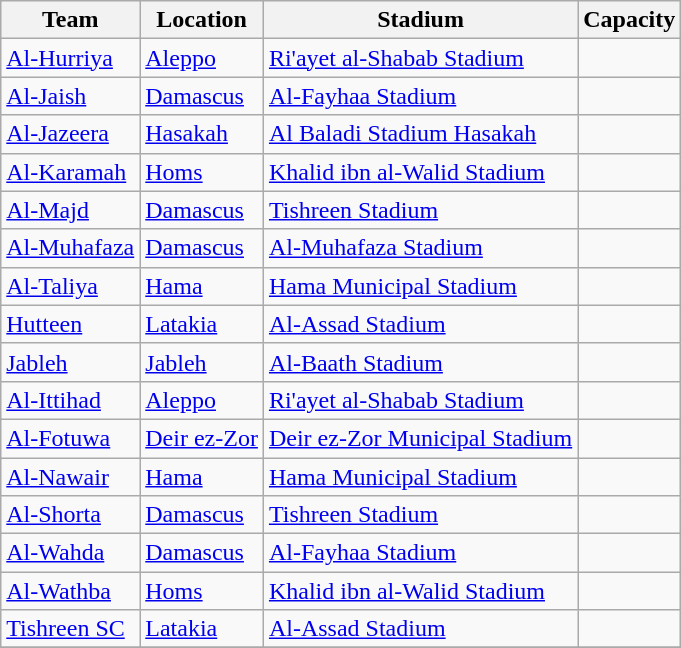<table class="wikitable sortable" style="text-align: left;">
<tr>
<th>Team</th>
<th>Location</th>
<th>Stadium</th>
<th>Capacity</th>
</tr>
<tr>
<td><a href='#'>Al-Hurriya</a></td>
<td><a href='#'>Aleppo</a></td>
<td><a href='#'>Ri'ayet al-Shabab Stadium</a></td>
<td align="center"></td>
</tr>
<tr>
<td><a href='#'>Al-Jaish</a></td>
<td><a href='#'>Damascus</a></td>
<td><a href='#'>Al-Fayhaa Stadium</a></td>
<td align="center"></td>
</tr>
<tr>
<td><a href='#'>Al-Jazeera</a></td>
<td><a href='#'>Hasakah</a></td>
<td><a href='#'>Al Baladi Stadium Hasakah</a></td>
<td align="center"></td>
</tr>
<tr>
<td><a href='#'>Al-Karamah</a></td>
<td><a href='#'>Homs</a></td>
<td><a href='#'>Khalid ibn al-Walid Stadium</a></td>
<td align="center"></td>
</tr>
<tr>
<td><a href='#'>Al-Majd</a></td>
<td><a href='#'>Damascus</a></td>
<td><a href='#'>Tishreen Stadium</a></td>
<td align="center"></td>
</tr>
<tr>
<td><a href='#'>Al-Muhafaza</a></td>
<td><a href='#'>Damascus</a></td>
<td><a href='#'>Al-Muhafaza Stadium</a></td>
<td align="center"></td>
</tr>
<tr>
<td><a href='#'>Al-Taliya</a></td>
<td><a href='#'>Hama</a></td>
<td><a href='#'>Hama Municipal Stadium</a></td>
<td align="center"></td>
</tr>
<tr>
<td><a href='#'>Hutteen</a></td>
<td><a href='#'>Latakia</a></td>
<td><a href='#'>Al-Assad Stadium</a></td>
<td align="center"></td>
</tr>
<tr>
<td><a href='#'>Jableh</a></td>
<td><a href='#'>Jableh</a></td>
<td><a href='#'>Al-Baath Stadium</a></td>
<td align="center"></td>
</tr>
<tr>
<td><a href='#'>Al-Ittihad</a></td>
<td><a href='#'>Aleppo</a></td>
<td><a href='#'>Ri'ayet al-Shabab Stadium</a></td>
<td align="center"></td>
</tr>
<tr>
<td><a href='#'>Al-Fotuwa</a></td>
<td><a href='#'>Deir ez-Zor</a></td>
<td><a href='#'>Deir ez-Zor Municipal Stadium</a></td>
<td align="center"></td>
</tr>
<tr>
<td><a href='#'>Al-Nawair</a></td>
<td><a href='#'>Hama</a></td>
<td><a href='#'>Hama Municipal Stadium</a></td>
<td align="center"></td>
</tr>
<tr>
<td><a href='#'>Al-Shorta</a></td>
<td><a href='#'>Damascus</a></td>
<td><a href='#'>Tishreen Stadium</a></td>
<td align="center"></td>
</tr>
<tr>
<td><a href='#'>Al-Wahda</a></td>
<td><a href='#'>Damascus</a></td>
<td><a href='#'>Al-Fayhaa Stadium</a></td>
<td align="center"></td>
</tr>
<tr>
<td><a href='#'>Al-Wathba</a></td>
<td><a href='#'>Homs</a></td>
<td><a href='#'>Khalid ibn al-Walid Stadium</a></td>
<td align="center"></td>
</tr>
<tr>
<td><a href='#'>Tishreen SC</a></td>
<td><a href='#'>Latakia</a></td>
<td><a href='#'>Al-Assad Stadium</a></td>
<td align="center"></td>
</tr>
<tr>
</tr>
</table>
